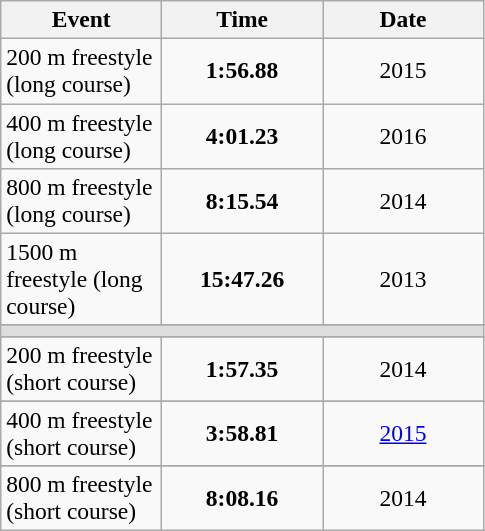<table class="wikitable" style="font-size:98%; text-align:center;">
<tr>
<th width="100">Event</th>
<th width="100">Time</th>
<th width="100">Date</th>
</tr>
<tr>
<td align="left">200 m freestyle (long course)</td>
<td><strong>1:56.88</strong></td>
<td>2015</td>
</tr>
<tr>
<td align="left">400 m freestyle (long course)</td>
<td><strong>4:01.23</strong></td>
<td>2016</td>
</tr>
<tr>
<td align="left">800 m freestyle (long course)</td>
<td><strong> 8:15.54</strong></td>
<td>2014</td>
</tr>
<tr>
<td align="left">1500 m freestyle (long course)</td>
<td><strong> 15:47.26</strong></td>
<td>2013</td>
</tr>
<tr>
</tr>
<tr bgcolor=#DDDDDD>
<td colspan=7></td>
</tr>
<tr valign="top">
</tr>
<tr>
<td align="left">200 m freestyle (short course)</td>
<td><strong> 1:57.35</strong></td>
<td>2014</td>
</tr>
<tr>
</tr>
<tr>
<td align="left">400 m freestyle (short course)</td>
<td><strong> 3:58.81</strong></td>
<td><a href='#'>2015</a></td>
</tr>
<tr>
</tr>
<tr>
<td align="left">800 m freestyle (short course)</td>
<td><strong>8:08.16</strong></td>
<td>2014</td>
</tr>
</table>
